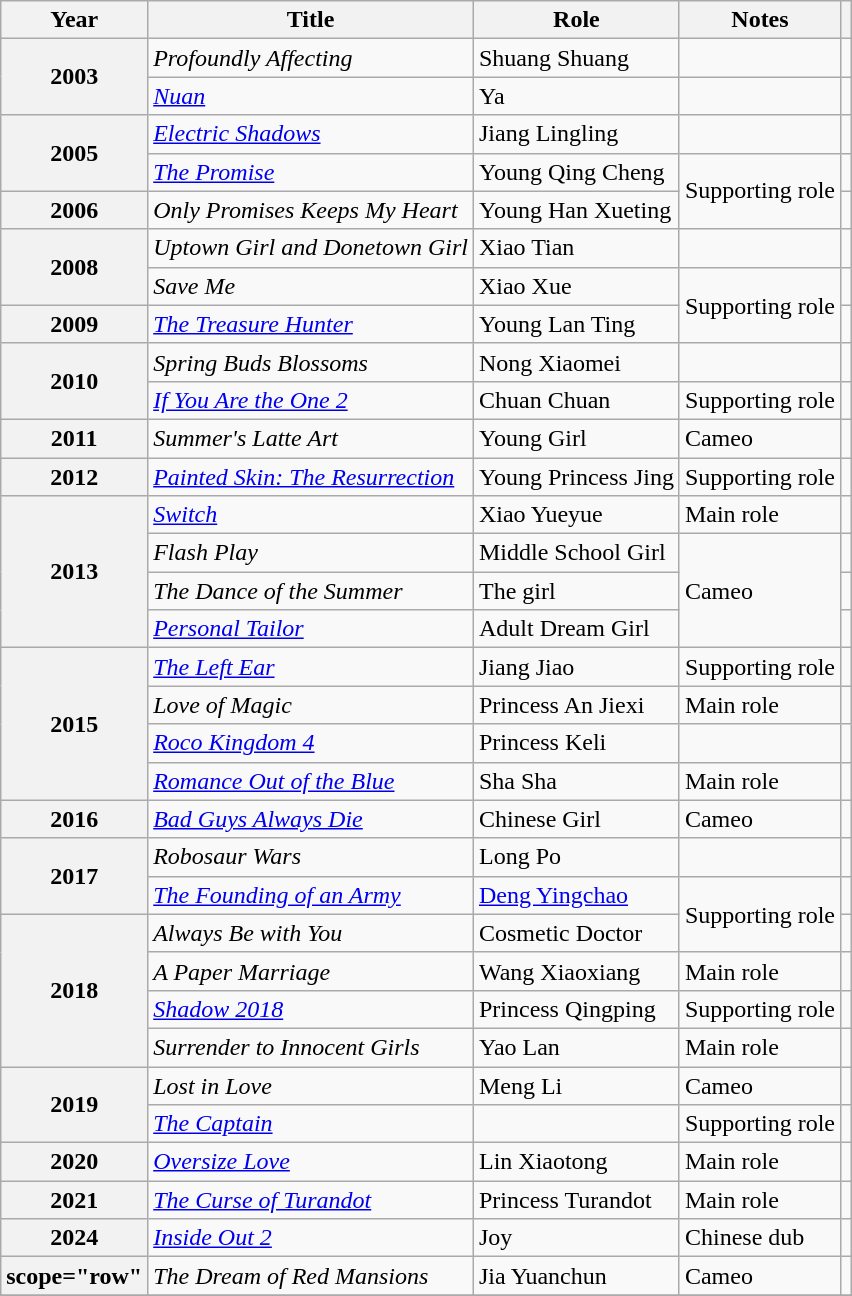<table class="wikitable sortable plainrowheaders">
<tr>
<th scope="col">Year</th>
<th scope="col">Title</th>
<th scope="col">Role</th>
<th scope="col">Notes</th>
<th scope="col" class="unsortable"></th>
</tr>
<tr>
<th scope=row rowspan="2">2003</th>
<td><em>Profoundly Affecting</em></td>
<td>Shuang Shuang</td>
<td></td>
<td></td>
</tr>
<tr>
<td><em><a href='#'>Nuan</a></em></td>
<td>Ya</td>
<td></td>
<td></td>
</tr>
<tr>
<th scope="row" rowspan="2">2005</th>
<td><em><a href='#'>Electric Shadows</a></em></td>
<td>Jiang Lingling</td>
<td></td>
<td></td>
</tr>
<tr>
<td><em><a href='#'>The Promise</a></em></td>
<td>Young Qing Cheng</td>
<td rowspan="2">Supporting role</td>
<td></td>
</tr>
<tr>
<th scope="row">2006</th>
<td><em>Only Promises Keeps My Heart</em></td>
<td>Young Han Xueting</td>
<td></td>
</tr>
<tr>
<th scope="row" rowspan="2">2008</th>
<td><em>Uptown Girl and Donetown Girl</em></td>
<td>Xiao Tian</td>
<td></td>
<td></td>
</tr>
<tr>
<td><em>Save Me</em></td>
<td>Xiao Xue</td>
<td rowspan="2">Supporting role</td>
<td></td>
</tr>
<tr>
<th scope="row">2009</th>
<td><em><a href='#'>The Treasure Hunter</a></em></td>
<td>Young Lan Ting</td>
<td></td>
</tr>
<tr>
<th scope="row" rowspan="2">2010</th>
<td><em>Spring Buds Blossoms</em></td>
<td>Nong Xiaomei</td>
<td></td>
<td></td>
</tr>
<tr>
<td><em><a href='#'>If You Are the One 2</a></em></td>
<td>Chuan Chuan</td>
<td>Supporting role</td>
<td></td>
</tr>
<tr>
<th scope="row">2011</th>
<td><em>Summer's Latte Art</em></td>
<td>Young Girl</td>
<td>Cameo</td>
<td></td>
</tr>
<tr>
<th scope="row">2012</th>
<td><em><a href='#'>Painted Skin: The Resurrection</a></em></td>
<td>Young Princess Jing</td>
<td>Supporting role</td>
<td></td>
</tr>
<tr>
<th scope="row" rowspan="4">2013</th>
<td><em><a href='#'>Switch</a></em></td>
<td>Xiao Yueyue</td>
<td>Main role</td>
<td></td>
</tr>
<tr>
<td><em>Flash Play</em></td>
<td>Middle School Girl</td>
<td rowspan="3">Cameo</td>
<td></td>
</tr>
<tr>
<td><em>The Dance of the Summer</em></td>
<td>The girl</td>
<td></td>
</tr>
<tr>
<td><em><a href='#'>Personal Tailor</a></em></td>
<td>Adult Dream Girl</td>
<td></td>
</tr>
<tr>
<th scope="row" rowspan="4">2015</th>
<td><em><a href='#'>The Left Ear</a></em></td>
<td>Jiang Jiao</td>
<td>Supporting role</td>
<td></td>
</tr>
<tr>
<td><em>Love of Magic</em></td>
<td>Princess An Jiexi</td>
<td>Main role</td>
<td></td>
</tr>
<tr>
<td><em><a href='#'>Roco Kingdom 4</a></em></td>
<td>Princess Keli</td>
<td></td>
<td></td>
</tr>
<tr>
<td><em><a href='#'>Romance Out of the Blue</a></em></td>
<td>Sha Sha</td>
<td>Main role</td>
<td></td>
</tr>
<tr>
<th scope="row">2016</th>
<td><em><a href='#'>Bad Guys Always Die</a></em></td>
<td>Chinese Girl</td>
<td>Cameo</td>
<td></td>
</tr>
<tr>
<th scope="row" rowspan="2">2017</th>
<td><em>Robosaur Wars</em></td>
<td>Long Po</td>
<td></td>
<td></td>
</tr>
<tr>
<td><em><a href='#'>The Founding of an Army</a></em></td>
<td><a href='#'>Deng Yingchao</a></td>
<td rowspan="2">Supporting role</td>
<td></td>
</tr>
<tr>
<th scope="row" rowspan="4">2018</th>
<td><em>Always Be with You</em></td>
<td>Cosmetic Doctor</td>
<td></td>
</tr>
<tr>
<td><em>A Paper Marriage</em></td>
<td>Wang Xiaoxiang</td>
<td>Main role</td>
<td></td>
</tr>
<tr>
<td><em><a href='#'>Shadow 2018</a></em></td>
<td>Princess Qingping</td>
<td>Supporting role</td>
<td></td>
</tr>
<tr>
<td><em>Surrender to Innocent Girls</em></td>
<td>Yao Lan</td>
<td>Main role</td>
<td></td>
</tr>
<tr>
<th scope="row" rowspan="2">2019</th>
<td><em>Lost in Love</em></td>
<td>Meng Li</td>
<td>Cameo</td>
<td></td>
</tr>
<tr>
<td><em><a href='#'>The Captain</a></em></td>
<td></td>
<td>Supporting role</td>
<td></td>
</tr>
<tr>
<th scope="row">2020</th>
<td><em><a href='#'>Oversize Love</a></em></td>
<td>Lin Xiaotong</td>
<td>Main role</td>
<td></td>
</tr>
<tr>
<th scope="row">2021</th>
<td><em><a href='#'>The Curse of Turandot</a></em></td>
<td>Princess Turandot</td>
<td>Main role</td>
<td></td>
</tr>
<tr>
<th scope="row">2024</th>
<td><em><a href='#'>Inside Out 2</a></em></td>
<td>Joy</td>
<td>Chinese dub</td>
<td></td>
</tr>
<tr>
<th>scope="row" </th>
<td><em>The Dream of Red Mansions</em></td>
<td>Jia Yuanchun</td>
<td>Cameo</td>
<td></td>
</tr>
<tr>
</tr>
</table>
